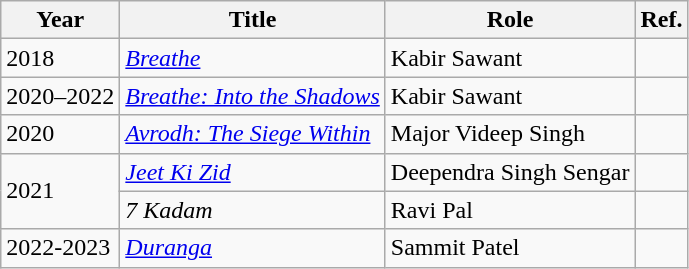<table class="wikitable sortable plainrowheaders">
<tr>
<th scope="col">Year</th>
<th scope="col">Title</th>
<th scope="col">Role</th>
<th scope="col">Ref.</th>
</tr>
<tr>
<td>2018</td>
<td><em><a href='#'>Breathe</a></em></td>
<td>Kabir Sawant</td>
<td></td>
</tr>
<tr With >
<td>2020–2022</td>
<td><em><a href='#'>Breathe: Into the Shadows</a></em></td>
<td>Kabir Sawant</td>
<td></td>
</tr>
<tr With >
<td>2020</td>
<td><em><a href='#'>Avrodh: The Siege Within</a></em></td>
<td>Major Videep Singh</td>
<td></td>
</tr>
<tr>
<td rowspan="2">2021</td>
<td><em><a href='#'>Jeet Ki Zid</a></em></td>
<td>Deependra Singh Sengar</td>
<td></td>
</tr>
<tr>
<td><em>7 Kadam</em></td>
<td>Ravi Pal</td>
<td></td>
</tr>
<tr>
<td>2022-2023</td>
<td><em><a href='#'>Duranga</a></em></td>
<td>Sammit Patel</td>
<td></td>
</tr>
</table>
